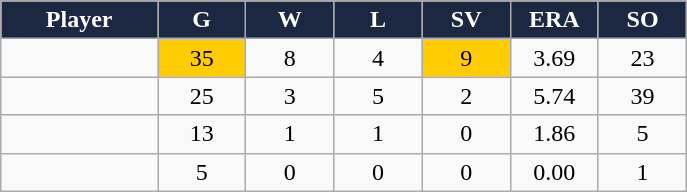<table class="wikitable sortable">
<tr>
<th style="background:#1c2841;color:white;" width="16%">Player</th>
<th style="background:#1c2841;color:white;" width="9%">G</th>
<th style="background:#1c2841;color:white;" width="9%">W</th>
<th style="background:#1c2841;color:white;" width="9%">L</th>
<th style="background:#1c2841;color:white;" width="9%">SV</th>
<th style="background:#1c2841;color:white;" width="9%">ERA</th>
<th style="background:#1c2841;color:white;" width="9%">SO</th>
</tr>
<tr align="center">
<td></td>
<td bgcolor="#FFCC00">35</td>
<td>8</td>
<td>4</td>
<td bgcolor="#FFCC00">9</td>
<td>3.69</td>
<td>23</td>
</tr>
<tr align="center">
<td></td>
<td>25</td>
<td>3</td>
<td>5</td>
<td>2</td>
<td>5.74</td>
<td>39</td>
</tr>
<tr align="center">
<td></td>
<td>13</td>
<td>1</td>
<td>1</td>
<td>0</td>
<td>1.86</td>
<td>5</td>
</tr>
<tr align="center">
<td></td>
<td>5</td>
<td>0</td>
<td>0</td>
<td>0</td>
<td>0.00</td>
<td>1</td>
</tr>
</table>
